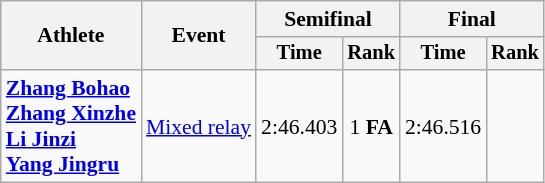<table class="wikitable" style="font-size:90%">
<tr>
<th rowspan=2>Athlete</th>
<th rowspan=2>Event</th>
<th colspan=2>Semifinal</th>
<th colspan=2>Final</th>
</tr>
<tr style="font-size:95%">
<th>Time</th>
<th>Rank</th>
<th>Time</th>
<th>Rank</th>
</tr>
<tr align=center>
<td align=left><strong><a href='#'>Zhang Bohao</a><br><a href='#'>Zhang Xinzhe</a><br><a href='#'>Li Jinzi</a><br><a href='#'>Yang Jingru</a></strong></td>
<td align=left><a href='#'>Mixed relay</a></td>
<td>2:46.403</td>
<td>1 <strong>FA</strong></td>
<td>2:46.516</td>
<td></td>
</tr>
</table>
